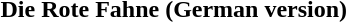<table style="float:left; margin-right:1em">
<tr>
<th>Die Rote Fahne (German version)</th>
</tr>
<tr>
<td></td>
</tr>
</table>
